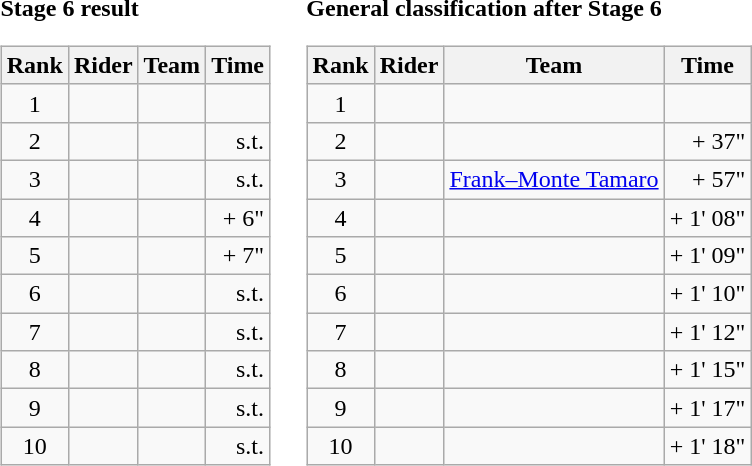<table>
<tr>
<td><strong>Stage 6 result</strong><br><table class="wikitable">
<tr>
<th scope="col">Rank</th>
<th scope="col">Rider</th>
<th scope="col">Team</th>
<th scope="col">Time</th>
</tr>
<tr>
<td style="text-align:center;">1</td>
<td></td>
<td></td>
<td style="text-align:right;"></td>
</tr>
<tr>
<td style="text-align:center;">2</td>
<td></td>
<td></td>
<td style="text-align:right;">s.t.</td>
</tr>
<tr>
<td style="text-align:center;">3</td>
<td></td>
<td></td>
<td style="text-align:right;">s.t.</td>
</tr>
<tr>
<td style="text-align:center;">4</td>
<td></td>
<td></td>
<td style="text-align:right;">+ 6"</td>
</tr>
<tr>
<td style="text-align:center;">5</td>
<td></td>
<td></td>
<td style="text-align:right;">+ 7"</td>
</tr>
<tr>
<td style="text-align:center;">6</td>
<td></td>
<td></td>
<td style="text-align:right;">s.t.</td>
</tr>
<tr>
<td style="text-align:center;">7</td>
<td></td>
<td></td>
<td style="text-align:right;">s.t.</td>
</tr>
<tr>
<td style="text-align:center;">8</td>
<td></td>
<td></td>
<td style="text-align:right;">s.t.</td>
</tr>
<tr>
<td style="text-align:center;">9</td>
<td></td>
<td></td>
<td style="text-align:right;">s.t.</td>
</tr>
<tr>
<td style="text-align:center;">10</td>
<td></td>
<td></td>
<td style="text-align:right;">s.t.</td>
</tr>
</table>
</td>
<td></td>
<td><strong>General classification after Stage 6</strong><br><table class="wikitable">
<tr>
<th scope="col">Rank</th>
<th scope="col">Rider</th>
<th scope="col">Team</th>
<th scope="col">Time</th>
</tr>
<tr>
<td style="text-align:center;">1</td>
<td></td>
<td></td>
<td style="text-align:right;"></td>
</tr>
<tr>
<td style="text-align:center;">2</td>
<td></td>
<td></td>
<td style="text-align:right;">+ 37"</td>
</tr>
<tr>
<td style="text-align:center;">3</td>
<td></td>
<td><a href='#'>Frank–Monte Tamaro</a></td>
<td style="text-align:right;">+ 57"</td>
</tr>
<tr>
<td style="text-align:center;">4</td>
<td></td>
<td></td>
<td style="text-align:right;">+ 1' 08"</td>
</tr>
<tr>
<td style="text-align:center;">5</td>
<td></td>
<td></td>
<td style="text-align:right;">+ 1' 09"</td>
</tr>
<tr>
<td style="text-align:center;">6</td>
<td></td>
<td></td>
<td style="text-align:right;">+ 1' 10"</td>
</tr>
<tr>
<td style="text-align:center;">7</td>
<td></td>
<td></td>
<td style="text-align:right;">+ 1' 12"</td>
</tr>
<tr>
<td style="text-align:center;">8</td>
<td></td>
<td></td>
<td style="text-align:right;">+ 1' 15"</td>
</tr>
<tr>
<td style="text-align:center;">9</td>
<td></td>
<td></td>
<td style="text-align:right;">+ 1' 17"</td>
</tr>
<tr>
<td style="text-align:center;">10</td>
<td></td>
<td></td>
<td style="text-align:right;">+ 1' 18"</td>
</tr>
</table>
</td>
</tr>
</table>
